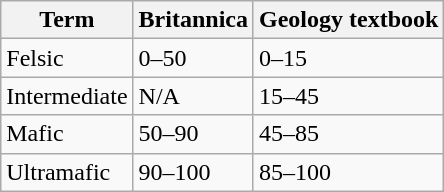<table class="wikitable">
<tr>
<th>Term</th>
<th>Britannica</th>
<th>Geology textbook</th>
</tr>
<tr>
<td>Felsic</td>
<td>0–50</td>
<td>0–15</td>
</tr>
<tr>
<td>Intermediate</td>
<td>N/A</td>
<td>15–45</td>
</tr>
<tr>
<td>Mafic</td>
<td>50–90</td>
<td>45–85</td>
</tr>
<tr>
<td>Ultramafic</td>
<td>90–100</td>
<td>85–100</td>
</tr>
</table>
